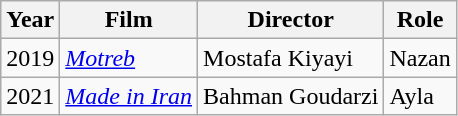<table class="wikitable sortable">
<tr>
<th>Year</th>
<th>Film</th>
<th>Director</th>
<th>Role</th>
</tr>
<tr>
<td>2019</td>
<td><em><a href='#'>Motreb</a></em></td>
<td>Mostafa Kiyayi</td>
<td>Nazan</td>
</tr>
<tr>
<td>2021</td>
<td><em><a href='#'>Made in Iran</a></em></td>
<td>Bahman Goudarzi</td>
<td>Ayla</td>
</tr>
</table>
